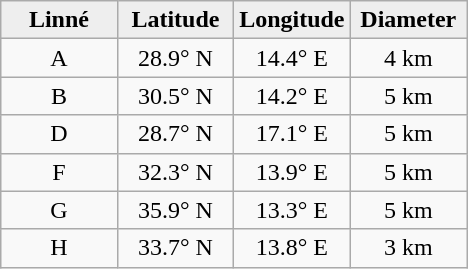<table class="wikitable">
<tr>
<th width="25%" style="background:#eeeeee;">Linné</th>
<th width="25%" style="background:#eeeeee;">Latitude</th>
<th width="25%" style="background:#eeeeee;">Longitude</th>
<th width="25%" style="background:#eeeeee;">Diameter</th>
</tr>
<tr>
<td align="center">A</td>
<td align="center">28.9° N</td>
<td align="center">14.4° E</td>
<td align="center">4 km</td>
</tr>
<tr>
<td align="center">B</td>
<td align="center">30.5° N</td>
<td align="center">14.2° E</td>
<td align="center">5 km</td>
</tr>
<tr>
<td align="center">D</td>
<td align="center">28.7° N</td>
<td align="center">17.1° E</td>
<td align="center">5 km</td>
</tr>
<tr>
<td align="center">F</td>
<td align="center">32.3° N</td>
<td align="center">13.9° E</td>
<td align="center">5 km</td>
</tr>
<tr>
<td align="center">G</td>
<td align="center">35.9° N</td>
<td align="center">13.3° E</td>
<td align="center">5 km</td>
</tr>
<tr>
<td align="center">H</td>
<td align="center">33.7° N</td>
<td align="center">13.8° E</td>
<td align="center">3 km</td>
</tr>
</table>
